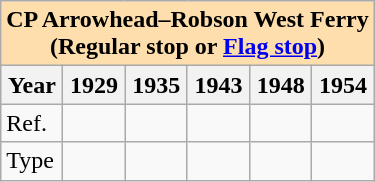<table class="wikitable">
<tr>
<th colspan="7" style="background:#ffdead;">CP Arrowhead–Robson West Ferry<br>(Regular stop or <a href='#'>Flag stop</a>)</th>
</tr>
<tr>
<th>Year</th>
<th>1929</th>
<th>1935</th>
<th>1943</th>
<th>1948</th>
<th>1954</th>
</tr>
<tr>
<td>Ref.</td>
<td></td>
<td></td>
<td></td>
<td></td>
<td></td>
</tr>
<tr>
<td>Type</td>
<td></td>
<td></td>
<td></td>
<td></td>
<td></td>
</tr>
</table>
